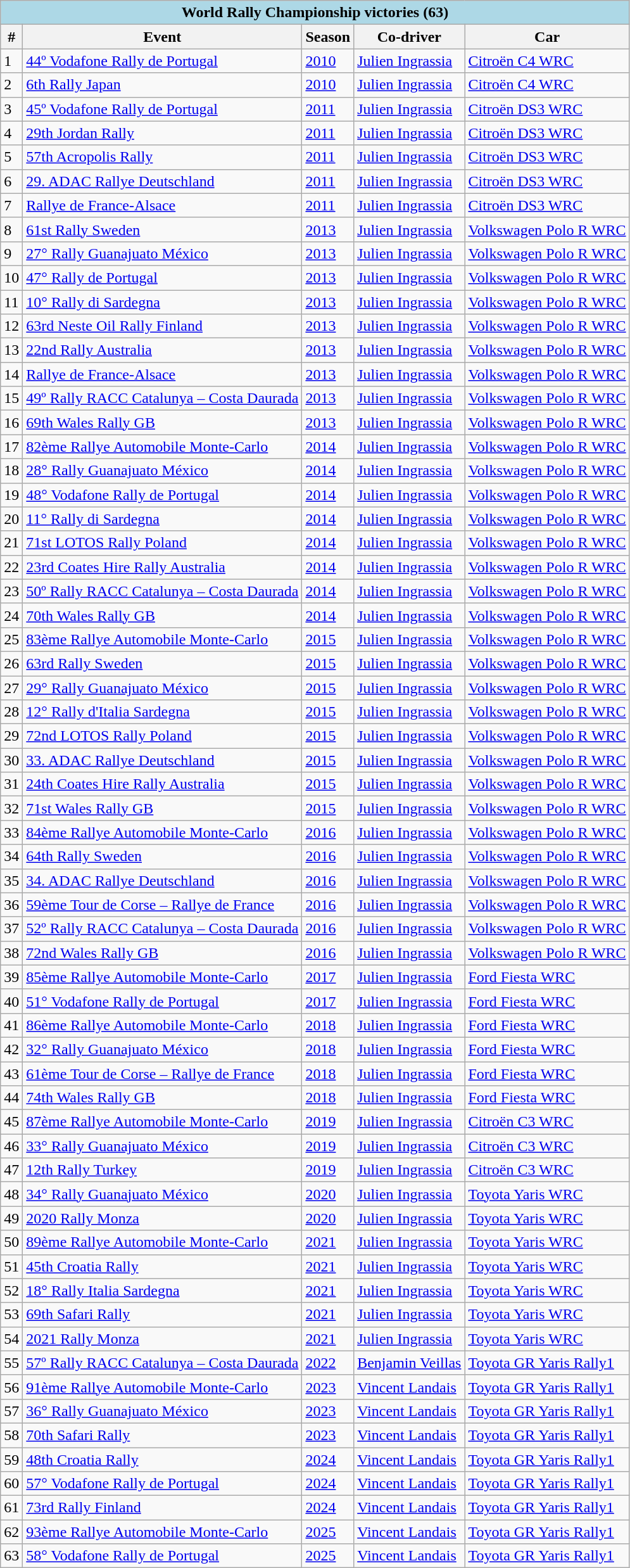<table class="wikitable collapsible collapsed">
<tr>
<th Style = "background:lightblue" align="center" colspan="5">World Rally Championship victories (63)</th>
</tr>
<tr>
<th> # </th>
<th>Event</th>
<th>Season</th>
<th>Co-driver</th>
<th>Car</th>
</tr>
<tr>
<td>1</td>
<td> <a href='#'>44º Vodafone Rally de Portugal</a></td>
<td><a href='#'>2010</a></td>
<td> <a href='#'>Julien Ingrassia</a></td>
<td><a href='#'>Citroën C4 WRC</a></td>
</tr>
<tr>
<td>2</td>
<td> <a href='#'>6th Rally Japan</a></td>
<td><a href='#'>2010</a></td>
<td> <a href='#'>Julien Ingrassia</a></td>
<td><a href='#'>Citroën C4 WRC</a></td>
</tr>
<tr>
<td>3</td>
<td> <a href='#'>45º Vodafone Rally de Portugal</a></td>
<td><a href='#'>2011</a></td>
<td> <a href='#'>Julien Ingrassia</a></td>
<td><a href='#'>Citroën DS3 WRC</a></td>
</tr>
<tr>
<td>4</td>
<td> <a href='#'>29th Jordan Rally</a></td>
<td><a href='#'>2011</a></td>
<td> <a href='#'>Julien Ingrassia</a></td>
<td><a href='#'>Citroën DS3 WRC</a></td>
</tr>
<tr>
<td>5</td>
<td> <a href='#'>57th Acropolis Rally</a></td>
<td><a href='#'>2011</a></td>
<td> <a href='#'>Julien Ingrassia</a></td>
<td><a href='#'>Citroën DS3 WRC</a></td>
</tr>
<tr>
<td>6</td>
<td> <a href='#'>29. ADAC Rallye Deutschland</a></td>
<td><a href='#'>2011</a></td>
<td> <a href='#'>Julien Ingrassia</a></td>
<td><a href='#'>Citroën DS3 WRC</a></td>
</tr>
<tr>
<td>7</td>
<td> <a href='#'>Rallye de France-Alsace</a></td>
<td><a href='#'>2011</a></td>
<td> <a href='#'>Julien Ingrassia</a></td>
<td><a href='#'>Citroën DS3 WRC</a></td>
</tr>
<tr>
<td>8</td>
<td> <a href='#'>61st Rally Sweden</a></td>
<td><a href='#'>2013</a></td>
<td> <a href='#'>Julien Ingrassia</a></td>
<td><a href='#'>Volkswagen Polo R WRC</a></td>
</tr>
<tr>
<td>9</td>
<td> <a href='#'>27° Rally Guanajuato México</a></td>
<td><a href='#'>2013</a></td>
<td> <a href='#'>Julien Ingrassia</a></td>
<td><a href='#'>Volkswagen Polo R WRC</a></td>
</tr>
<tr>
<td>10</td>
<td> <a href='#'>47° Rally de Portugal</a></td>
<td><a href='#'>2013</a></td>
<td> <a href='#'>Julien Ingrassia</a></td>
<td><a href='#'>Volkswagen Polo R WRC</a></td>
</tr>
<tr>
<td>11</td>
<td> <a href='#'>10° Rally di Sardegna</a></td>
<td><a href='#'>2013</a></td>
<td> <a href='#'>Julien Ingrassia</a></td>
<td><a href='#'>Volkswagen Polo R WRC</a></td>
</tr>
<tr>
<td>12</td>
<td> <a href='#'>63rd Neste Oil Rally Finland</a></td>
<td><a href='#'>2013</a></td>
<td> <a href='#'>Julien Ingrassia</a></td>
<td><a href='#'>Volkswagen Polo R WRC</a></td>
</tr>
<tr>
<td>13</td>
<td> <a href='#'>22nd Rally Australia</a></td>
<td><a href='#'>2013</a></td>
<td> <a href='#'>Julien Ingrassia</a></td>
<td><a href='#'>Volkswagen Polo R WRC</a></td>
</tr>
<tr>
<td>14</td>
<td> <a href='#'>Rallye de France-Alsace</a></td>
<td><a href='#'>2013</a></td>
<td> <a href='#'>Julien Ingrassia</a></td>
<td><a href='#'>Volkswagen Polo R WRC</a></td>
</tr>
<tr>
<td>15</td>
<td> <a href='#'>49º Rally RACC Catalunya – Costa Daurada</a></td>
<td><a href='#'>2013</a></td>
<td> <a href='#'>Julien Ingrassia</a></td>
<td><a href='#'>Volkswagen Polo R WRC</a></td>
</tr>
<tr>
<td>16</td>
<td> <a href='#'>69th Wales Rally GB</a></td>
<td><a href='#'>2013</a></td>
<td> <a href='#'>Julien Ingrassia</a></td>
<td><a href='#'>Volkswagen Polo R WRC</a></td>
</tr>
<tr>
<td>17</td>
<td> <a href='#'>82ème Rallye Automobile Monte-Carlo</a></td>
<td><a href='#'>2014</a></td>
<td> <a href='#'>Julien Ingrassia</a></td>
<td><a href='#'>Volkswagen Polo R WRC</a></td>
</tr>
<tr>
<td>18</td>
<td> <a href='#'>28° Rally Guanajuato México</a></td>
<td><a href='#'>2014</a></td>
<td> <a href='#'>Julien Ingrassia</a></td>
<td><a href='#'>Volkswagen Polo R WRC</a></td>
</tr>
<tr>
<td>19</td>
<td> <a href='#'>48° Vodafone Rally de Portugal</a></td>
<td><a href='#'>2014</a></td>
<td> <a href='#'>Julien Ingrassia</a></td>
<td><a href='#'>Volkswagen Polo R WRC</a></td>
</tr>
<tr>
<td>20</td>
<td> <a href='#'>11° Rally di Sardegna</a></td>
<td><a href='#'>2014</a></td>
<td> <a href='#'>Julien Ingrassia</a></td>
<td><a href='#'>Volkswagen Polo R WRC</a></td>
</tr>
<tr>
<td>21</td>
<td> <a href='#'>71st LOTOS Rally Poland</a></td>
<td><a href='#'>2014</a></td>
<td> <a href='#'>Julien Ingrassia</a></td>
<td><a href='#'>Volkswagen Polo R WRC</a></td>
</tr>
<tr>
<td>22</td>
<td> <a href='#'>23rd Coates Hire Rally Australia</a></td>
<td><a href='#'>2014</a></td>
<td> <a href='#'>Julien Ingrassia</a></td>
<td><a href='#'>Volkswagen Polo R WRC</a></td>
</tr>
<tr>
<td>23</td>
<td> <a href='#'>50º Rally RACC Catalunya – Costa Daurada</a></td>
<td><a href='#'>2014</a></td>
<td> <a href='#'>Julien Ingrassia</a></td>
<td><a href='#'>Volkswagen Polo R WRC</a></td>
</tr>
<tr>
<td>24</td>
<td> <a href='#'>70th Wales Rally GB</a></td>
<td><a href='#'>2014</a></td>
<td> <a href='#'>Julien Ingrassia</a></td>
<td><a href='#'>Volkswagen Polo R WRC</a></td>
</tr>
<tr>
<td>25</td>
<td> <a href='#'>83ème Rallye Automobile Monte-Carlo</a></td>
<td><a href='#'>2015</a></td>
<td> <a href='#'>Julien Ingrassia</a></td>
<td><a href='#'>Volkswagen Polo R WRC</a></td>
</tr>
<tr>
<td>26</td>
<td> <a href='#'>63rd Rally Sweden</a></td>
<td><a href='#'>2015</a></td>
<td> <a href='#'>Julien Ingrassia</a></td>
<td><a href='#'>Volkswagen Polo R WRC</a></td>
</tr>
<tr>
<td>27</td>
<td> <a href='#'>29° Rally Guanajuato México</a></td>
<td><a href='#'>2015</a></td>
<td> <a href='#'>Julien Ingrassia</a></td>
<td><a href='#'>Volkswagen Polo R WRC</a></td>
</tr>
<tr>
<td>28</td>
<td> <a href='#'>12° Rally d'Italia Sardegna</a></td>
<td><a href='#'>2015</a></td>
<td> <a href='#'>Julien Ingrassia</a></td>
<td><a href='#'>Volkswagen Polo R WRC</a></td>
</tr>
<tr>
<td>29</td>
<td> <a href='#'>72nd LOTOS Rally Poland</a></td>
<td><a href='#'>2015</a></td>
<td> <a href='#'>Julien Ingrassia</a></td>
<td><a href='#'>Volkswagen Polo R WRC</a></td>
</tr>
<tr>
<td>30</td>
<td> <a href='#'>33. ADAC Rallye Deutschland</a></td>
<td><a href='#'>2015</a></td>
<td> <a href='#'>Julien Ingrassia</a></td>
<td><a href='#'>Volkswagen Polo R WRC</a></td>
</tr>
<tr>
<td>31</td>
<td> <a href='#'>24th Coates Hire Rally Australia</a></td>
<td><a href='#'>2015</a></td>
<td> <a href='#'>Julien Ingrassia</a></td>
<td><a href='#'>Volkswagen Polo R WRC</a></td>
</tr>
<tr>
<td>32</td>
<td> <a href='#'>71st Wales Rally GB</a></td>
<td><a href='#'>2015</a></td>
<td> <a href='#'>Julien Ingrassia</a></td>
<td><a href='#'>Volkswagen Polo R WRC</a></td>
</tr>
<tr>
<td>33</td>
<td> <a href='#'>84ème Rallye Automobile Monte-Carlo</a></td>
<td><a href='#'>2016</a></td>
<td> <a href='#'>Julien Ingrassia</a></td>
<td><a href='#'>Volkswagen Polo R WRC</a></td>
</tr>
<tr>
<td>34</td>
<td> <a href='#'>64th Rally Sweden</a></td>
<td><a href='#'>2016</a></td>
<td> <a href='#'>Julien Ingrassia</a></td>
<td><a href='#'>Volkswagen Polo R WRC</a></td>
</tr>
<tr>
<td>35</td>
<td> <a href='#'>34. ADAC Rallye Deutschland</a></td>
<td><a href='#'>2016</a></td>
<td> <a href='#'>Julien Ingrassia</a></td>
<td><a href='#'>Volkswagen Polo R WRC</a></td>
</tr>
<tr>
<td>36</td>
<td> <a href='#'>59ème Tour de Corse – Rallye de France</a></td>
<td><a href='#'>2016</a></td>
<td> <a href='#'>Julien Ingrassia</a></td>
<td><a href='#'>Volkswagen Polo R WRC</a></td>
</tr>
<tr>
<td>37</td>
<td> <a href='#'>52º Rally RACC Catalunya – Costa Daurada</a></td>
<td><a href='#'>2016</a></td>
<td> <a href='#'>Julien Ingrassia</a></td>
<td><a href='#'>Volkswagen Polo R WRC</a></td>
</tr>
<tr>
<td>38</td>
<td> <a href='#'>72nd Wales Rally GB</a></td>
<td><a href='#'>2016</a></td>
<td> <a href='#'>Julien Ingrassia</a></td>
<td><a href='#'>Volkswagen Polo R WRC</a></td>
</tr>
<tr>
<td>39</td>
<td> <a href='#'>85ème Rallye Automobile Monte-Carlo</a></td>
<td><a href='#'>2017</a></td>
<td> <a href='#'>Julien Ingrassia</a></td>
<td><a href='#'>Ford Fiesta WRC</a></td>
</tr>
<tr>
<td>40</td>
<td> <a href='#'>51° Vodafone Rally de Portugal</a></td>
<td><a href='#'>2017</a></td>
<td> <a href='#'>Julien Ingrassia</a></td>
<td><a href='#'>Ford Fiesta WRC</a></td>
</tr>
<tr>
<td>41</td>
<td> <a href='#'>86ème Rallye Automobile Monte-Carlo</a></td>
<td><a href='#'>2018</a></td>
<td> <a href='#'>Julien Ingrassia</a></td>
<td><a href='#'>Ford Fiesta WRC</a></td>
</tr>
<tr>
<td>42</td>
<td> <a href='#'>32° Rally Guanajuato México</a></td>
<td><a href='#'>2018</a></td>
<td> <a href='#'>Julien Ingrassia</a></td>
<td><a href='#'>Ford Fiesta WRC</a></td>
</tr>
<tr>
<td>43</td>
<td> <a href='#'>61ème Tour de Corse – Rallye de France</a></td>
<td><a href='#'>2018</a></td>
<td> <a href='#'>Julien Ingrassia</a></td>
<td><a href='#'>Ford Fiesta WRC</a></td>
</tr>
<tr>
<td>44</td>
<td> <a href='#'>74th Wales Rally GB</a></td>
<td><a href='#'>2018</a></td>
<td> <a href='#'>Julien Ingrassia</a></td>
<td><a href='#'>Ford Fiesta WRC</a></td>
</tr>
<tr>
<td>45</td>
<td> <a href='#'>87ème Rallye Automobile Monte-Carlo</a></td>
<td><a href='#'>2019</a></td>
<td> <a href='#'>Julien Ingrassia</a></td>
<td><a href='#'>Citroën C3 WRC</a></td>
</tr>
<tr>
<td>46</td>
<td> <a href='#'>33° Rally Guanajuato México</a></td>
<td><a href='#'>2019</a></td>
<td> <a href='#'>Julien Ingrassia</a></td>
<td><a href='#'>Citroën C3 WRC</a></td>
</tr>
<tr>
<td>47</td>
<td> <a href='#'>12th Rally Turkey</a></td>
<td><a href='#'>2019</a></td>
<td> <a href='#'>Julien Ingrassia</a></td>
<td><a href='#'>Citroën C3 WRC</a></td>
</tr>
<tr>
<td>48</td>
<td> <a href='#'>34° Rally Guanajuato México</a></td>
<td><a href='#'>2020</a></td>
<td> <a href='#'>Julien Ingrassia</a></td>
<td><a href='#'>Toyota Yaris WRC</a></td>
</tr>
<tr>
<td>49</td>
<td> <a href='#'>2020 Rally Monza</a></td>
<td><a href='#'>2020</a></td>
<td> <a href='#'>Julien Ingrassia</a></td>
<td><a href='#'>Toyota Yaris WRC</a></td>
</tr>
<tr>
<td>50</td>
<td> <a href='#'>89ème Rallye Automobile Monte-Carlo</a></td>
<td><a href='#'>2021</a></td>
<td> <a href='#'>Julien Ingrassia</a></td>
<td><a href='#'>Toyota Yaris WRC</a></td>
</tr>
<tr>
<td>51</td>
<td> <a href='#'>45th Croatia Rally</a></td>
<td><a href='#'>2021</a></td>
<td> <a href='#'>Julien Ingrassia</a></td>
<td><a href='#'>Toyota Yaris WRC</a></td>
</tr>
<tr>
<td>52</td>
<td> <a href='#'>18° Rally Italia Sardegna</a></td>
<td><a href='#'>2021</a></td>
<td> <a href='#'>Julien Ingrassia</a></td>
<td><a href='#'>Toyota Yaris WRC</a></td>
</tr>
<tr>
<td>53</td>
<td> <a href='#'>69th Safari Rally</a></td>
<td><a href='#'>2021</a></td>
<td> <a href='#'>Julien Ingrassia</a></td>
<td><a href='#'>Toyota Yaris WRC</a></td>
</tr>
<tr>
<td>54</td>
<td> <a href='#'>2021 Rally Monza</a></td>
<td><a href='#'>2021</a></td>
<td> <a href='#'>Julien Ingrassia</a></td>
<td><a href='#'>Toyota Yaris WRC</a></td>
</tr>
<tr>
<td>55</td>
<td> <a href='#'>57º Rally RACC Catalunya – Costa Daurada</a></td>
<td><a href='#'>2022</a></td>
<td> <a href='#'>Benjamin Veillas</a></td>
<td><a href='#'>Toyota GR Yaris Rally1</a></td>
</tr>
<tr>
<td>56</td>
<td> <a href='#'>91ème Rallye Automobile Monte-Carlo</a></td>
<td><a href='#'>2023</a></td>
<td> <a href='#'>Vincent Landais</a></td>
<td><a href='#'>Toyota GR Yaris Rally1</a></td>
</tr>
<tr>
<td>57</td>
<td> <a href='#'>36° Rally Guanajuato México</a></td>
<td><a href='#'>2023</a></td>
<td> <a href='#'>Vincent Landais</a></td>
<td><a href='#'>Toyota GR Yaris Rally1</a></td>
</tr>
<tr>
<td>58</td>
<td> <a href='#'>70th Safari Rally</a></td>
<td><a href='#'>2023</a></td>
<td> <a href='#'>Vincent Landais</a></td>
<td><a href='#'>Toyota GR Yaris Rally1</a></td>
</tr>
<tr>
<td>59</td>
<td> <a href='#'>48th Croatia Rally</a></td>
<td><a href='#'>2024</a></td>
<td> <a href='#'>Vincent Landais</a></td>
<td><a href='#'>Toyota GR Yaris Rally1</a></td>
</tr>
<tr>
<td>60</td>
<td> <a href='#'>57° Vodafone Rally de Portugal</a></td>
<td><a href='#'>2024</a></td>
<td> <a href='#'>Vincent Landais</a></td>
<td><a href='#'>Toyota GR Yaris Rally1</a></td>
</tr>
<tr>
<td>61</td>
<td> <a href='#'>73rd Rally Finland</a></td>
<td><a href='#'>2024</a></td>
<td> <a href='#'>Vincent Landais</a></td>
<td><a href='#'>Toyota GR Yaris Rally1</a></td>
</tr>
<tr>
<td>62</td>
<td> <a href='#'>93ème Rallye Automobile Monte-Carlo</a></td>
<td><a href='#'>2025</a></td>
<td> <a href='#'>Vincent Landais</a></td>
<td><a href='#'>Toyota GR Yaris Rally1</a></td>
</tr>
<tr>
<td>63</td>
<td> <a href='#'>58° Vodafone Rally de Portugal</a></td>
<td><a href='#'>2025</a></td>
<td> <a href='#'>Vincent Landais</a></td>
<td><a href='#'>Toyota GR Yaris Rally1</a></td>
</tr>
</table>
